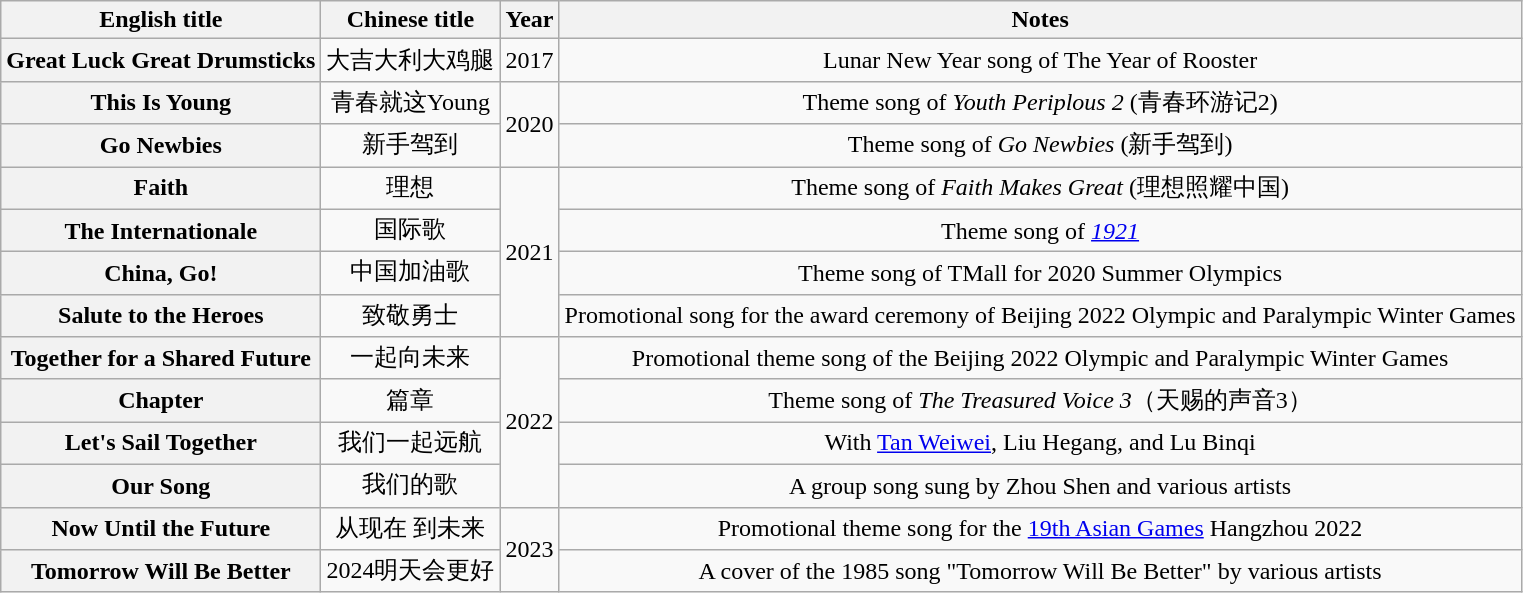<table class="wikitable plainrowheaders" style="text-align:center;">
<tr>
<th>English title</th>
<th>Chinese title</th>
<th>Year</th>
<th>Notes</th>
</tr>
<tr>
<th scope="row">Great Luck Great Drumsticks</th>
<td rowspan="1">大吉大利大鸡腿</td>
<td rowspan="1">2017</td>
<td rowspan="1">Lunar New Year song of The Year of Rooster</td>
</tr>
<tr>
<th scope="row">This Is Young</th>
<td>青春就这Young</td>
<td rowspan="2">2020</td>
<td>Theme song of <em>Youth Periplous 2</em> (青春环游记2)</td>
</tr>
<tr>
<th scope="row">Go Newbies</th>
<td rowspan="1">新手驾到</td>
<td rowspan="1">Theme song of <em>Go Newbies</em> (新手驾到)</td>
</tr>
<tr>
<th scope="row">Faith</th>
<td rowspan="1">理想</td>
<td rowspan="4">2021</td>
<td rowspan="1">Theme song of <em>Faith Makes Great</em> (理想照耀中国)</td>
</tr>
<tr>
<th scope="row">The Internationale</th>
<td>国际歌</td>
<td>Theme song of <em><a href='#'>1921</a></em></td>
</tr>
<tr>
<th scope="row">China, Go!</th>
<td>中国加油歌</td>
<td>Theme song of TMall for 2020 Summer Olympics</td>
</tr>
<tr>
<th scope="row">Salute to the Heroes</th>
<td>致敬勇士</td>
<td>Promotional song for the award ceremony of Beijing 2022 Olympic and Paralympic Winter Games</td>
</tr>
<tr>
<th scope="row">Together for a Shared Future</th>
<td>一起向未来</td>
<td rowspan="4">2022</td>
<td>Promotional theme song of the Beijing 2022 Olympic and Paralympic Winter Games</td>
</tr>
<tr>
<th scope="row">Chapter</th>
<td>篇章</td>
<td>Theme song of <em>The Treasured Voice 3</em>（天赐的声音3）</td>
</tr>
<tr>
<th scope="row">Let's Sail Together</th>
<td>我们一起远航</td>
<td>With <a href='#'>Tan Weiwei</a>, Liu Hegang, and Lu Binqi</td>
</tr>
<tr>
<th scope="row">Our Song</th>
<td>我们的歌</td>
<td>A group song sung by Zhou Shen and various artists</td>
</tr>
<tr>
<th scope="row">Now Until the Future</th>
<td>从现在 到未来</td>
<td rowspan="2">2023</td>
<td>Promotional theme song for the <a href='#'>19th Asian Games</a> Hangzhou 2022</td>
</tr>
<tr>
<th scope="row">Tomorrow Will Be Better</th>
<td>2024明天会更好</td>
<td>A cover of the 1985 song  "Tomorrow Will Be Better" by various artists</td>
</tr>
</table>
